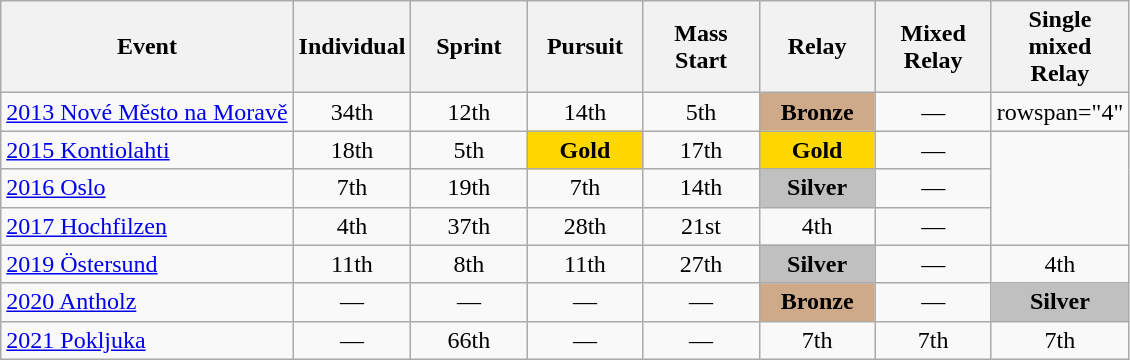<table class="wikitable" style="text-align: center;">
<tr ">
<th>Event</th>
<th style="text-align:center; width:70px;">Individual</th>
<th style="text-align:center; width:70px;">Sprint</th>
<th style="text-align:center; width:70px;">Pursuit</th>
<th style="text-align:center; width:70px;">Mass Start</th>
<th style="text-align:center; width:70px;">Relay</th>
<th style="text-align:center; width:70px;">Mixed Relay</th>
<th style="text-align:center; width:70px;">Single mixed Relay</th>
</tr>
<tr>
<td align=left> <a href='#'>2013 Nové Město na Moravě</a></td>
<td>34th</td>
<td>12th</td>
<td>14th</td>
<td>5th</td>
<td style="background:#cfaa88;"><strong>Bronze</strong></td>
<td>—</td>
<td>rowspan="4" </td>
</tr>
<tr>
<td align=left> <a href='#'>2015 Kontiolahti</a></td>
<td>18th</td>
<td>5th</td>
<td style="background:gold"><strong>Gold</strong></td>
<td>17th</td>
<td style="background:gold"><strong>Gold</strong></td>
<td>—</td>
</tr>
<tr>
<td align=left> <a href='#'>2016 Oslo</a></td>
<td>7th</td>
<td>19th</td>
<td>7th</td>
<td>14th</td>
<td style="background:silver;"><strong>Silver</strong></td>
<td>—</td>
</tr>
<tr>
<td align=left> <a href='#'>2017 Hochfilzen</a></td>
<td>4th</td>
<td>37th</td>
<td>28th</td>
<td>21st</td>
<td>4th</td>
<td>—</td>
</tr>
<tr>
<td align=left> <a href='#'>2019 Östersund</a></td>
<td>11th</td>
<td>8th</td>
<td>11th</td>
<td>27th</td>
<td style="background:silver;"><strong>Silver</strong></td>
<td>—</td>
<td>4th</td>
</tr>
<tr>
<td align=left> <a href='#'>2020 Antholz</a></td>
<td>—</td>
<td>—</td>
<td>—</td>
<td>—</td>
<td style="background:#cfaa88;"><strong>Bronze</strong></td>
<td>—</td>
<td style="background:silver;"><strong>Silver</strong></td>
</tr>
<tr>
<td align=left> <a href='#'>2021 Pokljuka</a></td>
<td>—</td>
<td>66th</td>
<td>—</td>
<td>—</td>
<td>7th</td>
<td>7th</td>
<td>7th</td>
</tr>
</table>
